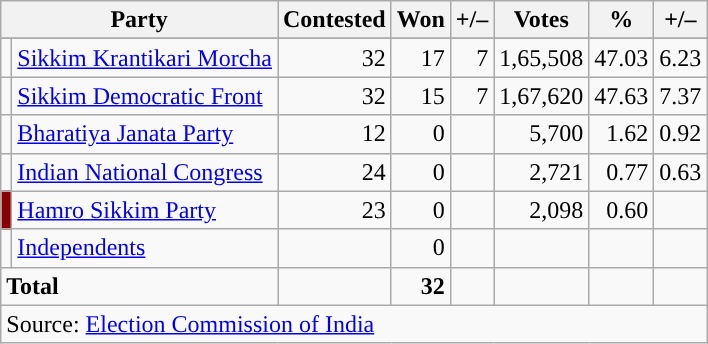<table class="wikitable sortable">
<tr>
<th colspan=2>Party</th>
<th>Contested</th>
<th>Won</th>
<th>+/–</th>
<th>Votes</th>
<th>%</th>
<th>+/–</th>
</tr>
<tr>
</tr>
<tr>
<td></td>
<td><a href='#'>Sikkim Krantikari Morcha</a></td>
<td align="right">32</td>
<td align="right">17</td>
<td align="right">7</td>
<td align="right">1,65,508</td>
<td align="right">47.03</td>
<td align="right">6.23</td>
</tr>
<tr>
<td></td>
<td><a href='#'>Sikkim Democratic Front</a></td>
<td align="right">32</td>
<td align="right">15</td>
<td align="right">7</td>
<td align="right">1,67,620</td>
<td align="right">47.63</td>
<td align="right">7.37</td>
</tr>
<tr>
<td></td>
<td><a href='#'>Bharatiya Janata Party</a></td>
<td align="right">12</td>
<td align="right">0</td>
<td align="right"></td>
<td align="right">5,700</td>
<td align="right">1.62</td>
<td align="right">0.92</td>
</tr>
<tr>
<td></td>
<td><a href='#'>Indian National Congress</a></td>
<td align="right">24</td>
<td align="right">0</td>
<td align="right"></td>
<td align="right">2,721</td>
<td align="right">0.77</td>
<td align="right">0.63</td>
</tr>
<tr>
<td bgcolor=darkred></td>
<td><a href='#'>Hamro Sikkim Party</a></td>
<td align="right">23</td>
<td align="right">0</td>
<td align="right"></td>
<td align="right">2,098</td>
<td align="right">0.60</td>
<td align="right"></td>
</tr>
<tr>
<td></td>
<td><a href='#'>Independents</a></td>
<td align="right"></td>
<td align="right">0</td>
<td align="right"></td>
<td align="right"></td>
<td align="right"></td>
<td align="right"></td>
</tr>
<tr>
<td colspan="2"><strong>Total</strong></td>
<td align="right"></td>
<td align="right"><strong>32</strong></td>
<td align="right"></td>
<td></td>
<td></td>
<td></td>
</tr>
<tr>
<td colspan="8" align="left">Source: <a href='#'>Election Commission of India</a></td>
</tr>
</table>
